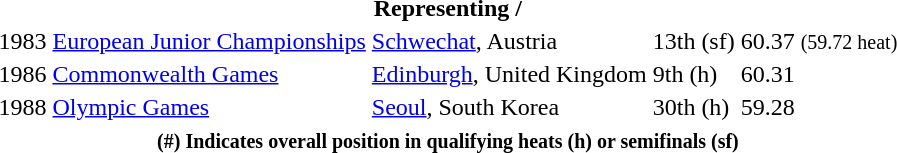<table>
<tr>
<th colspan=6>Representing  / </th>
</tr>
<tr>
<td>1983</td>
<td><a href='#'>European Junior Championships</a></td>
<td><a href='#'>Schwechat</a>, Austria</td>
<td>13th (sf)</td>
<td>60.37 <small> (59.72 heat)</small></td>
</tr>
<tr>
<td>1986</td>
<td><a href='#'>Commonwealth Games</a></td>
<td><a href='#'>Edinburgh</a>, United Kingdom</td>
<td>9th (h)</td>
<td>60.31</td>
</tr>
<tr>
<td>1988</td>
<td><a href='#'>Olympic Games</a></td>
<td><a href='#'>Seoul</a>, South Korea</td>
<td>30th (h)</td>
<td>59.28</td>
</tr>
<tr>
<th colspan=6><small><strong> (#) Indicates overall position in qualifying heats (h) or semifinals (sf)</strong></small></th>
</tr>
</table>
